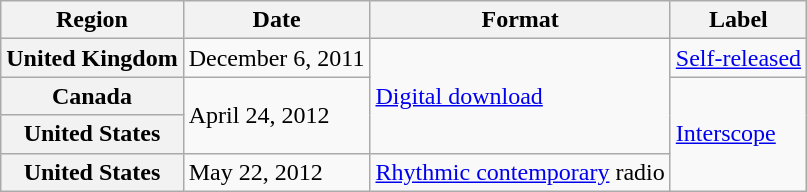<table class="wikitable plainrowheaders">
<tr>
<th>Region</th>
<th>Date</th>
<th>Format</th>
<th>Label</th>
</tr>
<tr>
<th scope="row">United Kingdom</th>
<td>December 6, 2011</td>
<td rowspan="3"><a href='#'>Digital download</a></td>
<td><a href='#'>Self-released</a></td>
</tr>
<tr>
<th scope="row">Canada</th>
<td rowspan="2">April 24, 2012</td>
<td rowspan="3"><a href='#'>Interscope</a></td>
</tr>
<tr>
<th scope="row">United States</th>
</tr>
<tr>
<th scope="row">United States</th>
<td>May 22, 2012</td>
<td><a href='#'>Rhythmic contemporary</a> radio</td>
</tr>
</table>
